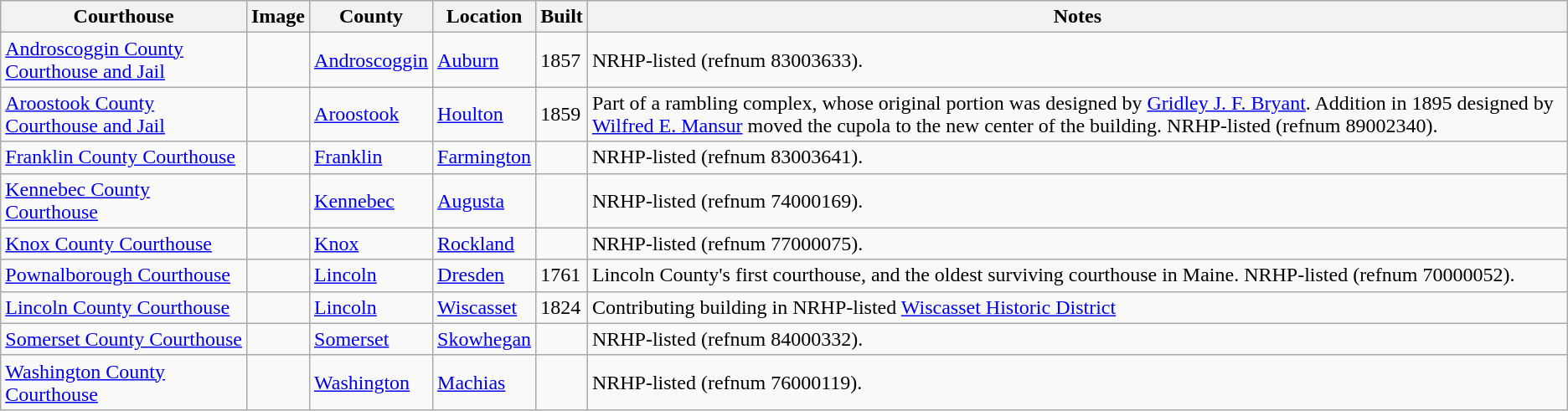<table class="wikitable sortable sticky-header sort-under">
<tr>
<th>Courthouse</th>
<th>Image</th>
<th>County</th>
<th>Location</th>
<th>Built</th>
<th>Notes</th>
</tr>
<tr>
<td><a href='#'>Androscoggin County Courthouse and Jail</a></td>
<td></td>
<td><a href='#'>Androscoggin</a></td>
<td><a href='#'>Auburn</a><br><small></small></td>
<td>1857</td>
<td>NRHP-listed (refnum 83003633).</td>
</tr>
<tr>
<td><a href='#'>Aroostook County Courthouse and Jail</a></td>
<td></td>
<td><a href='#'>Aroostook</a></td>
<td><a href='#'>Houlton</a><br><small></small></td>
<td>1859</td>
<td>Part of a rambling complex, whose original portion was designed by <a href='#'>Gridley J. F. Bryant</a>. Addition in 1895 designed by <a href='#'>Wilfred E. Mansur</a> moved the cupola to the new center of the building. NRHP-listed (refnum 89002340).</td>
</tr>
<tr>
<td><a href='#'>Franklin County Courthouse</a></td>
<td></td>
<td><a href='#'>Franklin</a></td>
<td><a href='#'>Farmington</a></td>
<td></td>
<td>NRHP-listed (refnum 83003641).</td>
</tr>
<tr>
<td><a href='#'>Kennebec County Courthouse</a></td>
<td></td>
<td><a href='#'>Kennebec</a></td>
<td><a href='#'>Augusta</a></td>
<td></td>
<td>NRHP-listed (refnum 74000169).</td>
</tr>
<tr>
<td><a href='#'>Knox County Courthouse</a></td>
<td></td>
<td><a href='#'>Knox</a></td>
<td><a href='#'>Rockland</a></td>
<td></td>
<td>NRHP-listed (refnum 77000075).</td>
</tr>
<tr>
<td><a href='#'>Pownalborough Courthouse</a></td>
<td></td>
<td><a href='#'>Lincoln</a></td>
<td><a href='#'>Dresden</a><br><small></small></td>
<td>1761</td>
<td>Lincoln County's first courthouse, and the oldest surviving courthouse in Maine. NRHP-listed (refnum 70000052).</td>
</tr>
<tr>
<td><a href='#'>Lincoln County Courthouse</a></td>
<td></td>
<td><a href='#'>Lincoln</a></td>
<td><a href='#'>Wiscasset</a></td>
<td>1824</td>
<td>Contributing building in NRHP-listed <a href='#'>Wiscasset Historic District</a></td>
</tr>
<tr>
<td><a href='#'>Somerset County Courthouse</a></td>
<td></td>
<td><a href='#'>Somerset</a></td>
<td><a href='#'>Skowhegan</a></td>
<td></td>
<td>NRHP-listed (refnum 84000332).</td>
</tr>
<tr>
<td><a href='#'>Washington County Courthouse</a></td>
<td></td>
<td><a href='#'>Washington</a></td>
<td><a href='#'>Machias</a></td>
<td></td>
<td>NRHP-listed (refnum 76000119).</td>
</tr>
</table>
